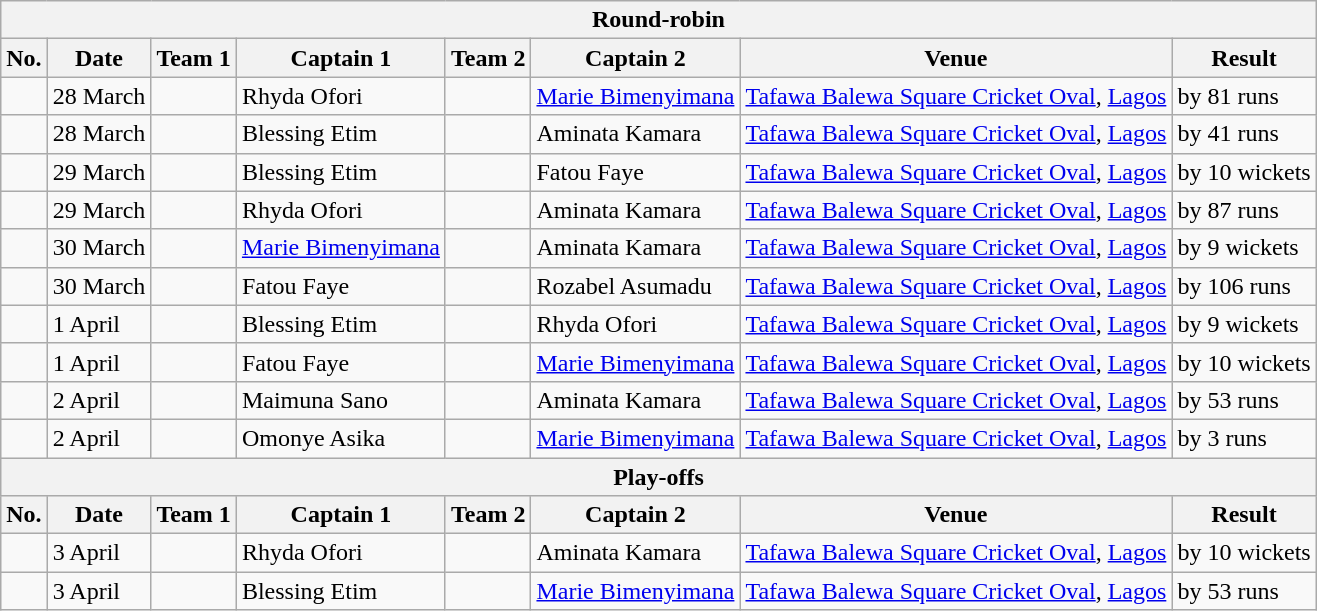<table class="wikitable">
<tr>
<th colspan="9">Round-robin</th>
</tr>
<tr>
<th>No.</th>
<th>Date</th>
<th>Team 1</th>
<th>Captain 1</th>
<th>Team 2</th>
<th>Captain 2</th>
<th>Venue</th>
<th>Result</th>
</tr>
<tr>
<td></td>
<td>28 March</td>
<td></td>
<td>Rhyda Ofori</td>
<td></td>
<td><a href='#'>Marie Bimenyimana</a></td>
<td><a href='#'>Tafawa Balewa Square Cricket Oval</a>, <a href='#'>Lagos</a></td>
<td> by 81 runs</td>
</tr>
<tr>
<td></td>
<td>28 March</td>
<td></td>
<td>Blessing Etim</td>
<td></td>
<td>Aminata Kamara</td>
<td><a href='#'>Tafawa Balewa Square Cricket Oval</a>, <a href='#'>Lagos</a></td>
<td> by 41 runs</td>
</tr>
<tr>
<td></td>
<td>29 March</td>
<td></td>
<td>Blessing Etim</td>
<td></td>
<td>Fatou Faye</td>
<td><a href='#'>Tafawa Balewa Square Cricket Oval</a>, <a href='#'>Lagos</a></td>
<td> by 10 wickets</td>
</tr>
<tr>
<td></td>
<td>29 March</td>
<td></td>
<td>Rhyda Ofori</td>
<td></td>
<td>Aminata Kamara</td>
<td><a href='#'>Tafawa Balewa Square Cricket Oval</a>, <a href='#'>Lagos</a></td>
<td> by 87 runs</td>
</tr>
<tr>
<td></td>
<td>30 March</td>
<td></td>
<td><a href='#'>Marie Bimenyimana</a></td>
<td></td>
<td>Aminata Kamara</td>
<td><a href='#'>Tafawa Balewa Square Cricket Oval</a>, <a href='#'>Lagos</a></td>
<td> by 9 wickets</td>
</tr>
<tr>
<td></td>
<td>30 March</td>
<td></td>
<td>Fatou Faye</td>
<td></td>
<td>Rozabel Asumadu</td>
<td><a href='#'>Tafawa Balewa Square Cricket Oval</a>, <a href='#'>Lagos</a></td>
<td> by 106 runs</td>
</tr>
<tr>
<td></td>
<td>1 April</td>
<td></td>
<td>Blessing Etim</td>
<td></td>
<td>Rhyda Ofori</td>
<td><a href='#'>Tafawa Balewa Square Cricket Oval</a>, <a href='#'>Lagos</a></td>
<td> by 9 wickets</td>
</tr>
<tr>
<td></td>
<td>1 April</td>
<td></td>
<td>Fatou Faye</td>
<td></td>
<td><a href='#'>Marie Bimenyimana</a></td>
<td><a href='#'>Tafawa Balewa Square Cricket Oval</a>, <a href='#'>Lagos</a></td>
<td> by 10 wickets</td>
</tr>
<tr>
<td></td>
<td>2 April</td>
<td></td>
<td>Maimuna Sano</td>
<td></td>
<td>Aminata Kamara</td>
<td><a href='#'>Tafawa Balewa Square Cricket Oval</a>, <a href='#'>Lagos</a></td>
<td> by 53 runs</td>
</tr>
<tr>
<td></td>
<td>2 April</td>
<td></td>
<td>Omonye Asika</td>
<td></td>
<td><a href='#'>Marie Bimenyimana</a></td>
<td><a href='#'>Tafawa Balewa Square Cricket Oval</a>, <a href='#'>Lagos</a></td>
<td> by 3 runs</td>
</tr>
<tr>
<th colspan="9">Play-offs</th>
</tr>
<tr>
<th>No.</th>
<th>Date</th>
<th>Team 1</th>
<th>Captain 1</th>
<th>Team 2</th>
<th>Captain 2</th>
<th>Venue</th>
<th>Result</th>
</tr>
<tr>
<td></td>
<td>3 April</td>
<td></td>
<td>Rhyda Ofori</td>
<td></td>
<td>Aminata Kamara</td>
<td><a href='#'>Tafawa Balewa Square Cricket Oval</a>, <a href='#'>Lagos</a></td>
<td> by 10 wickets</td>
</tr>
<tr>
<td></td>
<td>3 April</td>
<td></td>
<td>Blessing Etim</td>
<td></td>
<td><a href='#'>Marie Bimenyimana</a></td>
<td><a href='#'>Tafawa Balewa Square Cricket Oval</a>, <a href='#'>Lagos</a></td>
<td> by 53 runs</td>
</tr>
</table>
